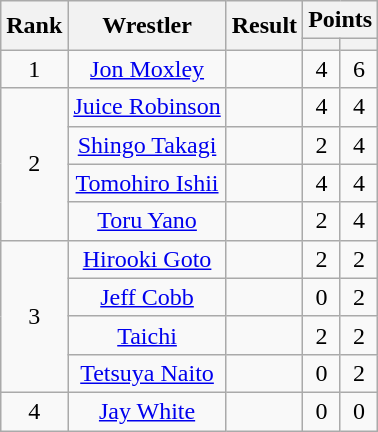<table class="wikitable mw-collapsible mw-collapsed" plainrowheaders sortable" style="text-align: center">
<tr>
<th scope="col" rowspan="2">Rank</th>
<th scope="col" rowspan="2">Wrestler</th>
<th scope="col" rowspan="2">Result</th>
<th scope="col" colspan="2">Points</th>
</tr>
<tr>
<th></th>
<th></th>
</tr>
<tr>
<td>1</td>
<td><a href='#'>Jon Moxley</a></td>
<td></td>
<td>4</td>
<td>6</td>
</tr>
<tr>
<td rowspan="4">2</td>
<td><a href='#'>Juice Robinson</a></td>
<td></td>
<td>4</td>
<td>4</td>
</tr>
<tr>
<td><a href='#'>Shingo Takagi</a></td>
<td></td>
<td>2</td>
<td>4</td>
</tr>
<tr>
<td><a href='#'>Tomohiro Ishii</a></td>
<td></td>
<td>4</td>
<td>4</td>
</tr>
<tr>
<td><a href='#'>Toru Yano</a></td>
<td></td>
<td>2</td>
<td>4</td>
</tr>
<tr>
<td rowspan="4">3</td>
<td><a href='#'>Hirooki Goto</a></td>
<td></td>
<td>2</td>
<td>2</td>
</tr>
<tr>
<td><a href='#'>Jeff Cobb</a></td>
<td></td>
<td>0</td>
<td>2</td>
</tr>
<tr>
<td><a href='#'>Taichi</a></td>
<td></td>
<td>2</td>
<td>2</td>
</tr>
<tr>
<td><a href='#'>Tetsuya Naito</a></td>
<td></td>
<td>0</td>
<td>2</td>
</tr>
<tr>
<td>4</td>
<td><a href='#'>Jay White</a></td>
<td></td>
<td>0</td>
<td>0</td>
</tr>
</table>
